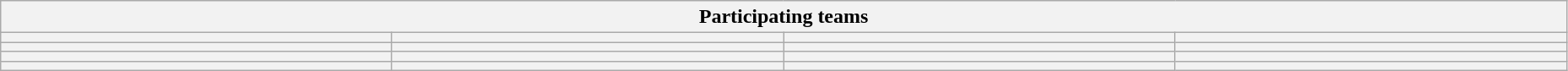<table class="wikitable" style="width:98%;">
<tr>
<th colspan=4>Participating teams</th>
</tr>
<tr>
<th width=25%></th>
<th width=25%></th>
<th width=25%></th>
<th width=25%></th>
</tr>
<tr>
<th></th>
<th></th>
<th></th>
<th></th>
</tr>
<tr>
<th></th>
<th></th>
<th></th>
<th></th>
</tr>
<tr>
<th></th>
<th></th>
<th></th>
<th></th>
</tr>
</table>
